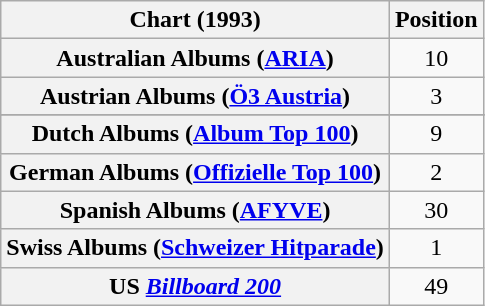<table class="wikitable plainrowheaders" style="text-align:center;">
<tr>
<th>Chart (1993)</th>
<th>Position</th>
</tr>
<tr>
<th scope="row">Australian Albums (<a href='#'>ARIA</a>)</th>
<td>10</td>
</tr>
<tr>
<th scope="row">Austrian Albums (<a href='#'>Ö3 Austria</a>)</th>
<td>3</td>
</tr>
<tr>
</tr>
<tr>
<th scope="row">Dutch Albums (<a href='#'>Album Top 100</a>)</th>
<td>9</td>
</tr>
<tr>
<th scope="row">German Albums (<a href='#'>Offizielle Top 100</a>)</th>
<td>2</td>
</tr>
<tr>
<th scope="row">Spanish Albums (<a href='#'>AFYVE</a>)</th>
<td>30</td>
</tr>
<tr>
<th scope="row">Swiss Albums (<a href='#'>Schweizer Hitparade</a>)</th>
<td>1</td>
</tr>
<tr>
<th scope="row">US <em><a href='#'>Billboard 200</a></em></th>
<td>49</td>
</tr>
</table>
